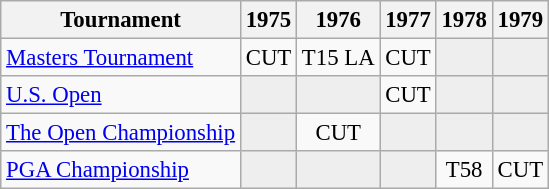<table class="wikitable" style="font-size:95%;text-align:center;">
<tr>
<th>Tournament</th>
<th>1975</th>
<th>1976</th>
<th>1977</th>
<th>1978</th>
<th>1979</th>
</tr>
<tr>
<td align=left><a href='#'>Masters Tournament</a></td>
<td>CUT</td>
<td>T15 <span>LA</span></td>
<td>CUT</td>
<td style="background:#eeeeee;"></td>
<td style="background:#eeeeee;"></td>
</tr>
<tr>
<td align=left><a href='#'>U.S. Open</a></td>
<td style="background:#eeeeee;"></td>
<td style="background:#eeeeee;"></td>
<td>CUT</td>
<td style="background:#eeeeee;"></td>
<td style="background:#eeeeee;"></td>
</tr>
<tr>
<td align=left><a href='#'>The Open Championship</a></td>
<td style="background:#eeeeee;"></td>
<td>CUT</td>
<td style="background:#eeeeee;"></td>
<td style="background:#eeeeee;"></td>
<td style="background:#eeeeee;"></td>
</tr>
<tr>
<td align=left><a href='#'>PGA Championship</a></td>
<td style="background:#eeeeee;"></td>
<td style="background:#eeeeee;"></td>
<td style="background:#eeeeee;"></td>
<td>T58</td>
<td>CUT</td>
</tr>
</table>
